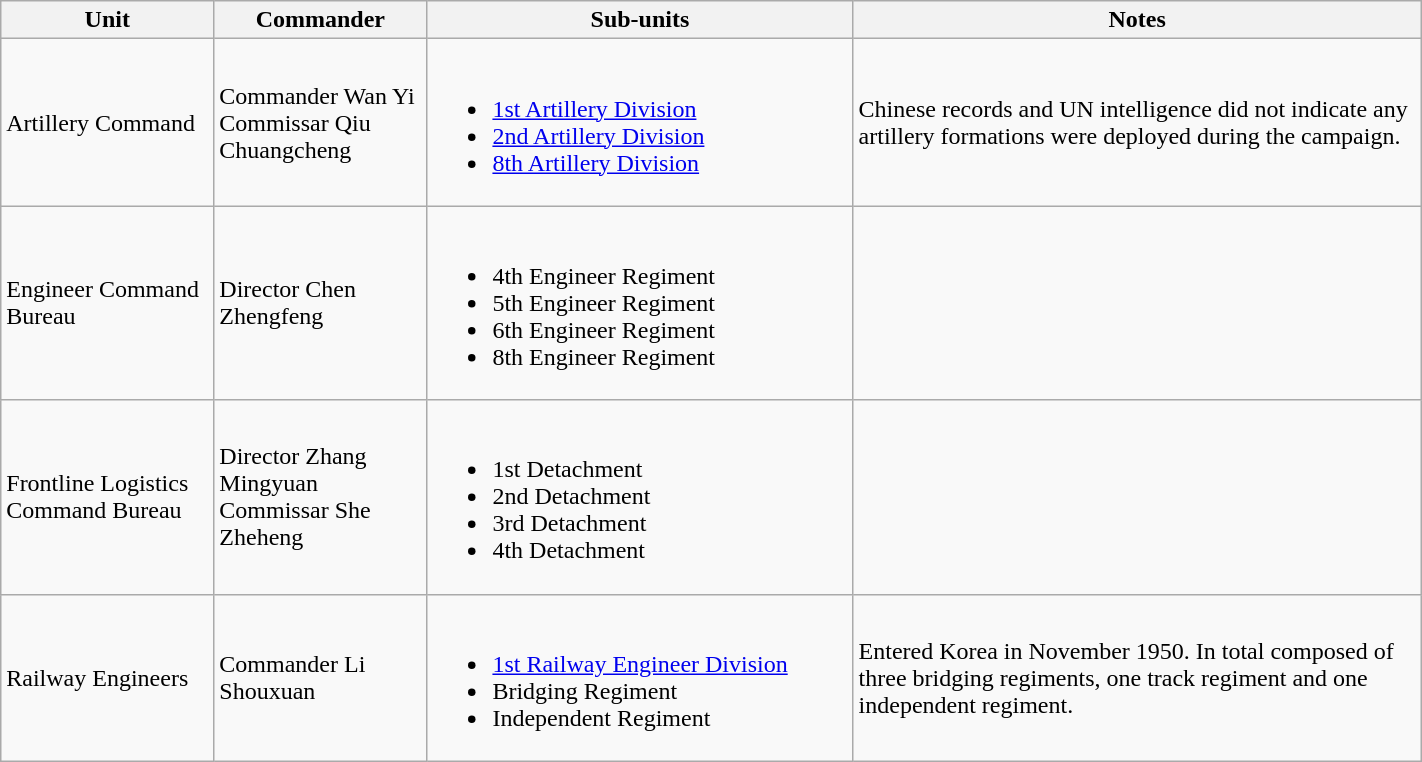<table class="wikitable" style="width: 75%">
<tr>
<th width=15%; align= center>Unit</th>
<th width=15%; align= center>Commander</th>
<th width=30%; align= center>Sub-units</th>
<th width=40%; align= center>Notes</th>
</tr>
<tr>
<td>Artillery Command</td>
<td>Commander Wan Yi<br>Commissar Qiu Chuangcheng</td>
<td><br><ul><li><a href='#'>1st Artillery Division</a></li><li><a href='#'>2nd Artillery Division</a></li><li><a href='#'>8th Artillery Division</a></li></ul></td>
<td>Chinese records and UN intelligence did not indicate any artillery formations were deployed during the campaign.</td>
</tr>
<tr>
<td>Engineer Command Bureau</td>
<td>Director Chen Zhengfeng</td>
<td><br><ul><li>4th Engineer Regiment</li><li>5th Engineer Regiment</li><li>6th Engineer Regiment</li><li>8th Engineer Regiment</li></ul></td>
<td></td>
</tr>
<tr>
<td>Frontline Logistics Command Bureau</td>
<td>Director Zhang Mingyuan<br>Commissar She Zheheng</td>
<td><br><ul><li>1st Detachment</li><li>2nd Detachment</li><li>3rd Detachment</li><li>4th Detachment</li></ul></td>
<td></td>
</tr>
<tr>
<td>Railway Engineers</td>
<td>Commander Li Shouxuan</td>
<td><br><ul><li><a href='#'>1st Railway Engineer Division</a></li><li>Bridging Regiment</li><li>Independent Regiment</li></ul></td>
<td>Entered Korea in November 1950. In total composed of three bridging regiments, one track regiment and one independent regiment.</td>
</tr>
</table>
